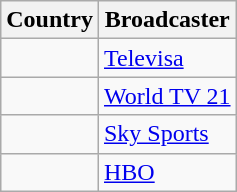<table class="wikitable">
<tr>
<th align=center>Country</th>
<th align=center>Broadcaster</th>
</tr>
<tr>
<td></td>
<td><a href='#'>Televisa</a></td>
</tr>
<tr>
<td></td>
<td><a href='#'>World TV 21</a></td>
</tr>
<tr>
<td></td>
<td><a href='#'>Sky Sports</a></td>
</tr>
<tr>
<td></td>
<td><a href='#'>HBO</a></td>
</tr>
</table>
